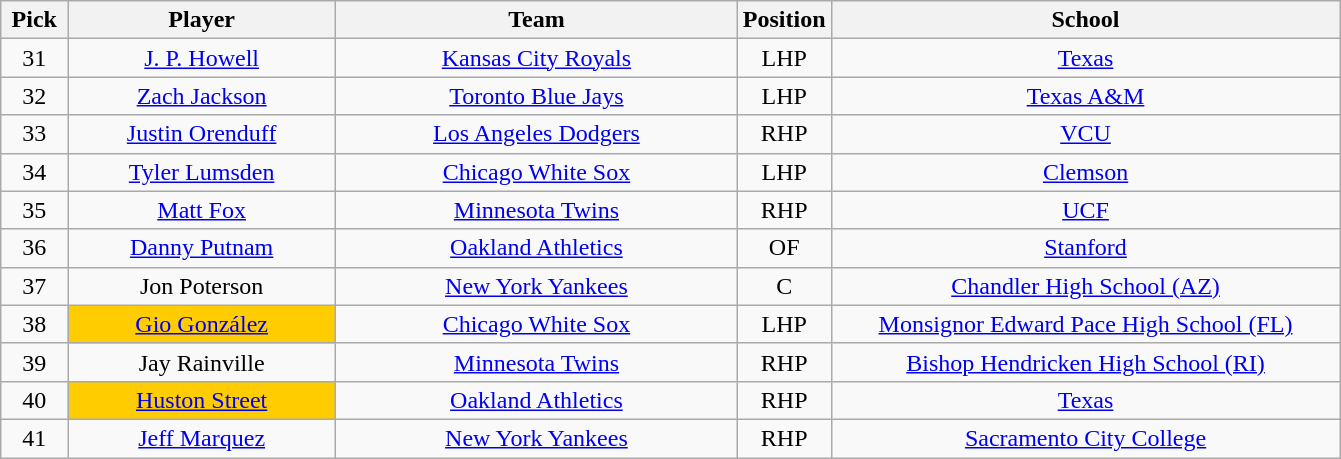<table class="wikitable" style="text-align:center">
<tr>
<th style="width:5%;">Pick</th>
<th style="width:20%;">Player</th>
<th style="width:30%;">Team</th>
<th style="width:7%;">Position</th>
<th style="width:38%;">School</th>
</tr>
<tr>
<td>31</td>
<td><a href='#'>J. P. Howell</a></td>
<td><a href='#'>Kansas City Royals</a></td>
<td>LHP</td>
<td><a href='#'>Texas</a></td>
</tr>
<tr>
<td>32</td>
<td><a href='#'>Zach Jackson</a></td>
<td><a href='#'>Toronto Blue Jays</a></td>
<td>LHP</td>
<td><a href='#'>Texas A&M</a></td>
</tr>
<tr>
<td>33</td>
<td><a href='#'>Justin Orenduff</a></td>
<td><a href='#'>Los Angeles Dodgers</a></td>
<td>RHP</td>
<td><a href='#'>VCU</a></td>
</tr>
<tr>
<td>34</td>
<td><a href='#'>Tyler Lumsden</a></td>
<td><a href='#'>Chicago White Sox</a></td>
<td>LHP</td>
<td><a href='#'>Clemson</a></td>
</tr>
<tr>
<td>35</td>
<td><a href='#'>Matt Fox</a></td>
<td><a href='#'>Minnesota Twins</a></td>
<td>RHP</td>
<td><a href='#'>UCF</a></td>
</tr>
<tr>
<td>36</td>
<td><a href='#'>Danny Putnam</a></td>
<td><a href='#'>Oakland Athletics</a></td>
<td>OF</td>
<td><a href='#'>Stanford</a></td>
</tr>
<tr>
<td>37</td>
<td>Jon Poterson</td>
<td><a href='#'>New York Yankees</a></td>
<td>C</td>
<td><a href='#'>Chandler High School (AZ)</a></td>
</tr>
<tr>
<td>38</td>
<td style="background:#fc0;"><a href='#'>Gio González</a></td>
<td><a href='#'>Chicago White Sox</a></td>
<td>LHP</td>
<td><a href='#'>Monsignor Edward Pace High School (FL)</a></td>
</tr>
<tr>
<td>39</td>
<td>Jay Rainville</td>
<td><a href='#'>Minnesota Twins</a></td>
<td>RHP</td>
<td><a href='#'>Bishop Hendricken High School (RI)</a></td>
</tr>
<tr>
<td>40</td>
<td style="background:#fc0;"><a href='#'>Huston Street</a></td>
<td><a href='#'>Oakland Athletics</a></td>
<td>RHP</td>
<td><a href='#'>Texas</a></td>
</tr>
<tr>
<td>41</td>
<td><a href='#'>Jeff Marquez</a></td>
<td><a href='#'>New York Yankees</a></td>
<td>RHP</td>
<td><a href='#'>Sacramento City College</a></td>
</tr>
</table>
